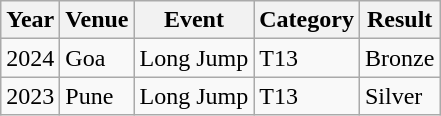<table class="wikitable">
<tr>
<th>Year</th>
<th>Venue</th>
<th>Event</th>
<th>Category</th>
<th>Result</th>
</tr>
<tr>
<td>2024</td>
<td>Goa</td>
<td>Long Jump</td>
<td>T13</td>
<td>Bronze</td>
</tr>
<tr>
<td>2023</td>
<td>Pune</td>
<td>Long Jump</td>
<td>T13</td>
<td>Silver</td>
</tr>
</table>
